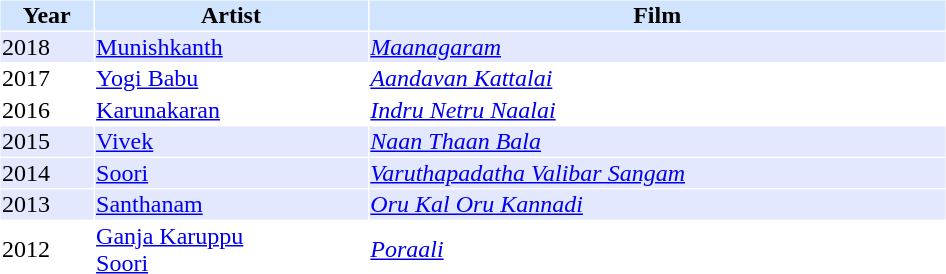<table cellspacing="1" cellpadding="1" border="0" width="50%">
<tr bgcolor="#d1e4fd">
<th>Year</th>
<th>Artist</th>
<th>Film</th>
</tr>
<tr bgcolor="#e4e8ff">
<td>2018</td>
<td><a href='#'>Munishkanth</a></td>
<td><em><a href='#'>Maanagaram</a></em></td>
</tr>
<tr>
<td>2017</td>
<td><a href='#'>Yogi Babu</a></td>
<td><em><a href='#'>Aandavan Kattalai</a></em></td>
</tr>
<tr>
<td>2016</td>
<td><a href='#'>Karunakaran</a></td>
<td><em><a href='#'>Indru Netru Naalai</a></em></td>
</tr>
<tr bgcolor="#e4e8ff">
<td>2015</td>
<td><a href='#'>Vivek</a></td>
<td><em><a href='#'>Naan Thaan Bala</a></em></td>
</tr>
<tr bgcolor="#e4e8ff">
<td>2014</td>
<td><a href='#'>Soori</a></td>
<td><em><a href='#'>Varuthapadatha Valibar Sangam</a></em></td>
</tr>
<tr bgcolor="#e4e8ff">
<td>2013</td>
<td><a href='#'>Santhanam</a></td>
<td><em><a href='#'>Oru Kal Oru Kannadi</a></em></td>
</tr>
<tr>
<td>2012</td>
<td><a href='#'>Ganja Karuppu</a><br><a href='#'>Soori</a></td>
<td><em><a href='#'>Poraali</a></em></td>
</tr>
</table>
